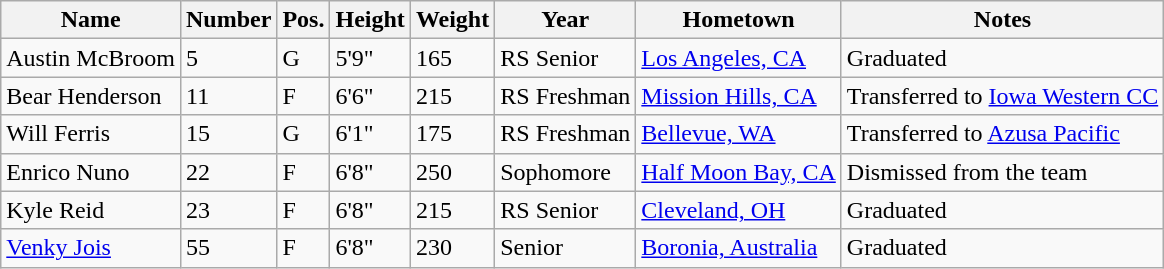<table class="wikitable sortable" border="1">
<tr>
<th>Name</th>
<th>Number</th>
<th>Pos.</th>
<th>Height</th>
<th>Weight</th>
<th>Year</th>
<th>Hometown</th>
<th class="unsortable">Notes</th>
</tr>
<tr>
<td>Austin McBroom</td>
<td>5</td>
<td>G</td>
<td>5'9"</td>
<td>165</td>
<td>RS Senior</td>
<td><a href='#'>Los Angeles, CA</a></td>
<td>Graduated</td>
</tr>
<tr>
<td>Bear Henderson</td>
<td>11</td>
<td>F</td>
<td>6'6"</td>
<td>215</td>
<td>RS Freshman</td>
<td><a href='#'>Mission Hills, CA</a></td>
<td>Transferred to <a href='#'>Iowa Western CC</a></td>
</tr>
<tr>
<td>Will Ferris</td>
<td>15</td>
<td>G</td>
<td>6'1"</td>
<td>175</td>
<td>RS Freshman</td>
<td><a href='#'>Bellevue, WA</a></td>
<td>Transferred to <a href='#'>Azusa Pacific</a></td>
</tr>
<tr>
<td>Enrico Nuno</td>
<td>22</td>
<td>F</td>
<td>6'8"</td>
<td>250</td>
<td>Sophomore</td>
<td><a href='#'>Half Moon Bay, CA</a></td>
<td>Dismissed from the team</td>
</tr>
<tr>
<td>Kyle Reid</td>
<td>23</td>
<td>F</td>
<td>6'8"</td>
<td>215</td>
<td>RS Senior</td>
<td><a href='#'>Cleveland, OH</a></td>
<td>Graduated</td>
</tr>
<tr>
<td><a href='#'>Venky Jois</a></td>
<td>55</td>
<td>F</td>
<td>6'8"</td>
<td>230</td>
<td>Senior</td>
<td><a href='#'>Boronia, Australia</a></td>
<td>Graduated</td>
</tr>
</table>
